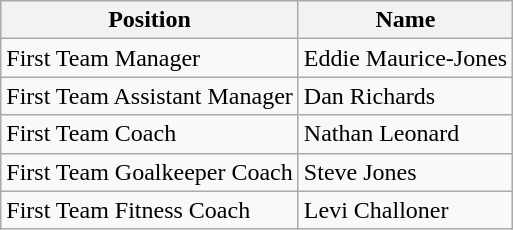<table class="wikitable">
<tr>
<th>Position</th>
<th>Name</th>
</tr>
<tr>
<td>First Team Manager</td>
<td>Eddie Maurice-Jones</td>
</tr>
<tr>
<td>First Team Assistant Manager</td>
<td>Dan Richards</td>
</tr>
<tr>
<td>First Team Coach</td>
<td>Nathan Leonard</td>
</tr>
<tr>
<td>First Team Goalkeeper Coach</td>
<td>Steve Jones</td>
</tr>
<tr>
<td>First Team Fitness Coach</td>
<td>Levi Challoner</td>
</tr>
</table>
